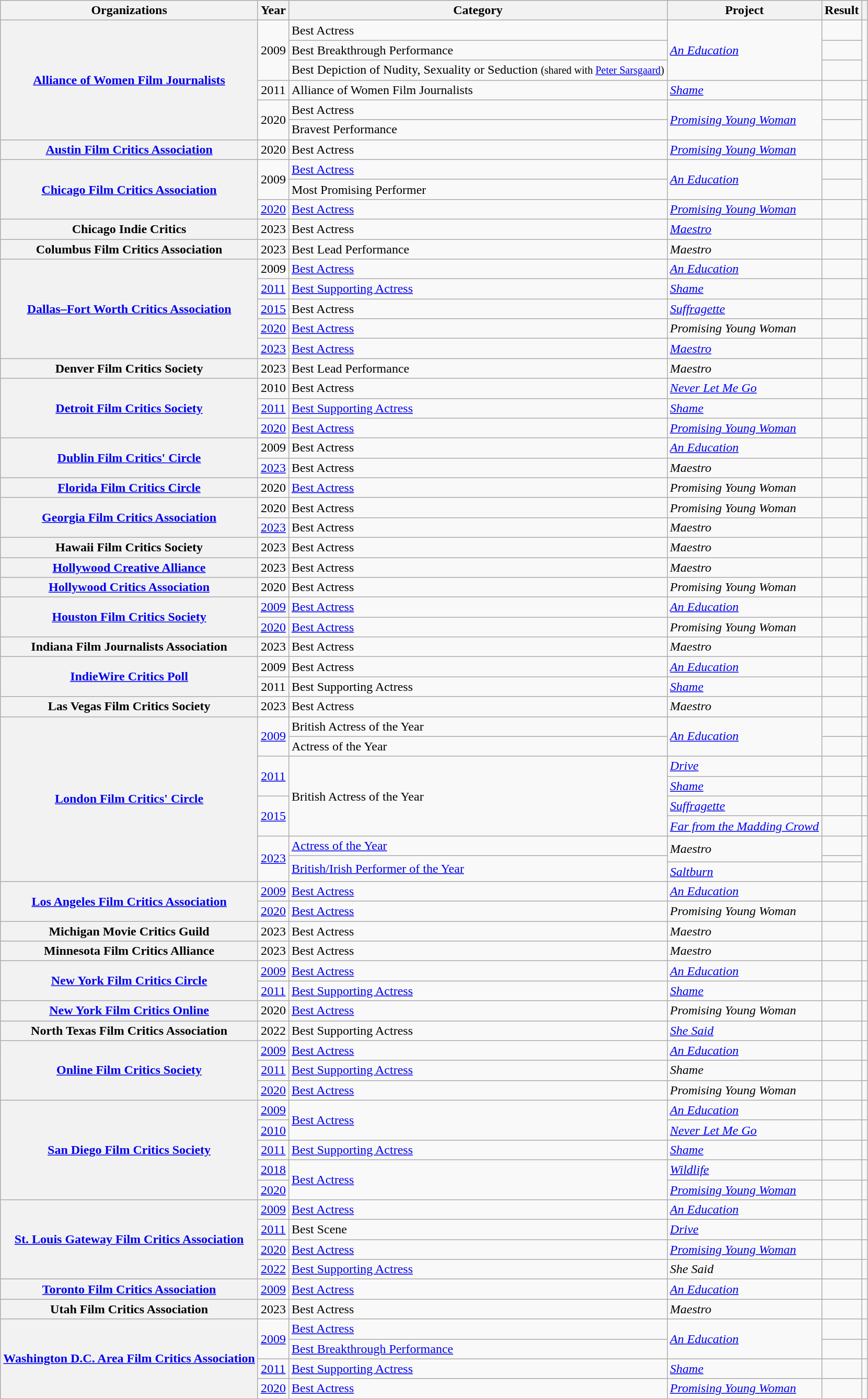<table class= "wikitable plainrowheaders sortable">
<tr>
<th>Organizations</th>
<th scope="col">Year</th>
<th scope="col">Category</th>
<th scope="col">Project</th>
<th scope="col">Result</th>
<th scope="col" class="unsortable"></th>
</tr>
<tr>
<th scope="row" rowspan="6"><a href='#'>Alliance of Women Film Journalists</a></th>
<td style="text-align:center;", rowspan=3>2009</td>
<td>Best Actress</td>
<td rowspan=3><em><a href='#'>An Education</a></em></td>
<td></td>
<td style="text-align:center;", rowspan=3></td>
</tr>
<tr>
<td>Best Breakthrough Performance</td>
<td></td>
</tr>
<tr>
<td>Best Depiction of Nudity, Sexuality or Seduction <small>(shared with <a href='#'>Peter Sarsgaard</a>)</small></td>
<td></td>
</tr>
<tr>
<td style="text-align:center;">2011</td>
<td>Alliance of Women Film Journalists</td>
<td><em><a href='#'>Shame</a></em></td>
<td></td>
<td style="text-align:center;"></td>
</tr>
<tr>
<td style="text-align:center;", rowspan=2>2020</td>
<td>Best Actress</td>
<td rowspan=2><em><a href='#'>Promising Young Woman</a></em></td>
<td></td>
<td style="text-align:center;", rowspan=2></td>
</tr>
<tr>
<td>Bravest Performance</td>
<td></td>
</tr>
<tr>
<th scope="row" rowspan="1"><a href='#'>Austin Film Critics Association</a></th>
<td style="text-align:center;">2020</td>
<td>Best Actress</td>
<td rowspan="1"><em><a href='#'>Promising Young Woman</a></em></td>
<td></td>
<td style="text-align:center;"></td>
</tr>
<tr>
<th scope="row" rowspan="3"><a href='#'>Chicago Film Critics Association</a></th>
<td style="text-align:center;", rowspan=2>2009</td>
<td><a href='#'>Best Actress</a></td>
<td rowspan=2><em><a href='#'>An Education</a></em></td>
<td></td>
<td style="text-align:center;", rowspan=2></td>
</tr>
<tr>
<td>Most Promising Performer</td>
<td></td>
</tr>
<tr>
<td style="text-align:center;"><a href='#'>2020</a></td>
<td><a href='#'>Best Actress</a></td>
<td><em><a href='#'>Promising Young Woman</a></em></td>
<td></td>
<td style="text-align:center;"></td>
</tr>
<tr>
<th scope="row" rowspan="1">Chicago Indie Critics</th>
<td style="text-align:center;">2023</td>
<td>Best Actress</td>
<td><em><a href='#'>Maestro</a></em></td>
<td></td>
<td style="text-align:center;"></td>
</tr>
<tr>
<th scope="row" rowspan="1">Columbus Film Critics Association</th>
<td style="text-align:center;">2023</td>
<td>Best Lead Performance</td>
<td><em>Maestro</em></td>
<td></td>
<td style="text-align:center;"></td>
</tr>
<tr>
<th scope="row" rowspan="5"><a href='#'>Dallas–Fort Worth Critics Association</a></th>
<td style="text-align:center;">2009</td>
<td><a href='#'>Best Actress</a></td>
<td><em><a href='#'>An Education</a></em></td>
<td></td>
<td style="text-align:center;"></td>
</tr>
<tr>
<td style="text-align:center;"><a href='#'>2011</a></td>
<td><a href='#'>Best Supporting Actress</a></td>
<td><em><a href='#'>Shame</a></em></td>
<td></td>
<td style="text-align:center;"></td>
</tr>
<tr>
<td style="text-align:center;"><a href='#'>2015</a></td>
<td>Best Actress</td>
<td><em><a href='#'>Suffragette</a></em></td>
<td></td>
<td style="text-align:center;"></td>
</tr>
<tr>
<td style="text-align:center;"><a href='#'>2020</a></td>
<td><a href='#'>Best Actress</a></td>
<td><em>Promising Young Woman</em></td>
<td></td>
<td style="text-align:center;"></td>
</tr>
<tr>
<td style="text-align:center;"><a href='#'>2023</a></td>
<td><a href='#'>Best Actress</a></td>
<td><em><a href='#'>Maestro</a></em></td>
<td></td>
<td style="text-align:center;"></td>
</tr>
<tr>
<th scope="row" rowspan="1">Denver Film Critics Society</th>
<td style="text-align:center;">2023</td>
<td>Best Lead Performance</td>
<td><em>Maestro</em></td>
<td></td>
<td style="text-align:center;"></td>
</tr>
<tr>
<th scope="row" rowspan="3"><a href='#'>Detroit Film Critics Society</a></th>
<td style="text-align:center;">2010</td>
<td rowspan="1">Best Actress</td>
<td rowspan="1"><em><a href='#'>Never Let Me Go</a></em></td>
<td></td>
<td style="text-align:center;"></td>
</tr>
<tr>
<td style="text-align:center;"><a href='#'>2011</a></td>
<td><a href='#'>Best Supporting Actress</a></td>
<td rowspan="1"><em><a href='#'>Shame</a></em></td>
<td></td>
<td style="text-align:center;"></td>
</tr>
<tr>
<td style="text-align:center;"><a href='#'>2020</a></td>
<td><a href='#'>Best Actress</a></td>
<td><em><a href='#'>Promising Young Woman</a></em></td>
<td></td>
<td style="text-align:center;"></td>
</tr>
<tr>
<th scope="row" rowspan="2"><a href='#'>Dublin Film Critics' Circle</a></th>
<td style="text-align:center;">2009</td>
<td>Best Actress</td>
<td><em><a href='#'>An Education</a></em></td>
<td></td>
<td style="text-align:center;"></td>
</tr>
<tr>
<td style="text-align:center;"><a href='#'>2023</a></td>
<td>Best Actress</td>
<td><em>Maestro</em></td>
<td></td>
<td style="text-align:center;"></td>
</tr>
<tr>
<th scope="row" rowspan="1"><a href='#'>Florida Film Critics Circle</a></th>
<td style="text-align:center;">2020</td>
<td><a href='#'>Best Actress</a></td>
<td><em>Promising Young Woman</em></td>
<td></td>
<td style="text-align:center;"></td>
</tr>
<tr>
<th scope="row" rowspan="2"><a href='#'>Georgia Film Critics Association</a></th>
<td style="text-align:center;">2020</td>
<td>Best Actress</td>
<td><em>Promising Young Woman</em></td>
<td></td>
<td style="text-align:center;"></td>
</tr>
<tr>
<td style="text-align:center;"><a href='#'>2023</a></td>
<td>Best Actress</td>
<td><em>Maestro</em></td>
<td></td>
<td style="text-align:center;"></td>
</tr>
<tr>
<th scope="row" rowspan="1">Hawaii Film Critics Society</th>
<td style="text-align:center;">2023</td>
<td>Best Actress</td>
<td><em>Maestro</em></td>
<td></td>
<td style="text-align:center;"></td>
</tr>
<tr>
<th scope="row" rowspan="1"><a href='#'>Hollywood Creative Alliance</a></th>
<td style="text-align:center;">2023</td>
<td>Best Actress</td>
<td><em>Maestro</em></td>
<td></td>
<td style="text-align:center;"></td>
</tr>
<tr>
<th scope="row" rowspan="1"><a href='#'>Hollywood Critics Association</a></th>
<td style="text-align:center;">2020</td>
<td>Best Actress</td>
<td><em>Promising Young Woman</em></td>
<td></td>
<td style="text-align:center;"></td>
</tr>
<tr>
<th scope="row" rowspan="2"><a href='#'>Houston Film Critics Society</a></th>
<td style="text-align:center;"><a href='#'>2009</a></td>
<td><a href='#'>Best Actress</a></td>
<td><em><a href='#'>An Education</a></em></td>
<td></td>
<td style="text-align:center;"></td>
</tr>
<tr>
<td style="text-align:center;"><a href='#'>2020</a></td>
<td><a href='#'>Best Actress</a></td>
<td><em>Promising Young Woman</em></td>
<td></td>
<td style="text-align:center;"></td>
</tr>
<tr>
<th scope="row" rowspan="1">Indiana Film Journalists Association</th>
<td style="text-align:center;">2023</td>
<td>Best Actress</td>
<td><em>Maestro</em></td>
<td></td>
<td style="text-align:center;"></td>
</tr>
<tr>
<th scope="row" rowspan="2"><a href='#'>IndieWire Critics Poll</a></th>
<td style="text-align:center;">2009</td>
<td>Best Actress</td>
<td><em><a href='#'>An Education</a></em></td>
<td></td>
<td style="text-align:center;"></td>
</tr>
<tr>
<td style="text-align:center;">2011</td>
<td>Best Supporting Actress</td>
<td><em><a href='#'>Shame</a></em></td>
<td></td>
<td style="text-align:center;"></td>
</tr>
<tr>
<th scope="row" rowspan="1">Las Vegas Film Critics Society</th>
<td style="text-align:center;">2023</td>
<td>Best Actress</td>
<td><em>Maestro</em></td>
<td></td>
<td style="text-align:center;"></td>
</tr>
<tr>
<th scope="row" rowspan="9"><a href='#'>London Film Critics' Circle</a></th>
<td style="text-align:center;", rowspan=2><a href='#'>2009</a></td>
<td>British Actress of the Year</td>
<td rowspan=2><em><a href='#'>An Education</a></em></td>
<td></td>
<td style="text-align:center;"></td>
</tr>
<tr>
<td>Actress of the Year</td>
<td></td>
<td style="text-align:center;"></td>
</tr>
<tr>
<td style="text-align:center;", rowspan=2><a href='#'>2011</a></td>
<td rowspan=4>British Actress of the Year</td>
<td><em><a href='#'>Drive</a></em></td>
<td></td>
<td style="text-align:center;"></td>
</tr>
<tr>
<td><em><a href='#'>Shame</a></em></td>
<td></td>
<td style="text-align:center;"></td>
</tr>
<tr>
<td style="text-align:center;", rowspan=2><a href='#'>2015</a></td>
<td><em><a href='#'>Suffragette</a></em></td>
<td></td>
<td style="text-align:center;"></td>
</tr>
<tr>
<td><em><a href='#'>Far from the Madding Crowd</a></em></td>
<td></td>
<td style="text-align:center;"></td>
</tr>
<tr>
<td style="text-align:center;", rowspan="3"><a href='#'>2023</a></td>
<td><a href='#'>Actress of the Year</a></td>
<td rowspan=2><em>Maestro</em></td>
<td></td>
<td style="text-align:center;", rowspan="3"></td>
</tr>
<tr>
<td rowspan="2"><a href='#'>British/Irish Performer of the Year</a></td>
<td></td>
</tr>
<tr>
<td><em><a href='#'>Saltburn</a></em></td>
<td></td>
</tr>
<tr>
<th scope="row" rowspan="2"><a href='#'>Los Angeles Film Critics Association</a></th>
<td style="text-align:center;"><a href='#'>2009</a></td>
<td><a href='#'>Best Actress</a></td>
<td><em><a href='#'>An Education</a></em></td>
<td></td>
<td style="text-align:center;"></td>
</tr>
<tr>
<td style="text-align:center;"><a href='#'>2020</a></td>
<td><a href='#'>Best Actress</a></td>
<td><em>Promising Young Woman</em></td>
<td></td>
<td style="text-align:center;"></td>
</tr>
<tr>
<th scope="row" rowspan="1">Michigan Movie Critics Guild</th>
<td style="text-align:center;">2023</td>
<td>Best Actress</td>
<td><em>Maestro</em></td>
<td></td>
<td style="text-align:center;"></td>
</tr>
<tr>
<th scope="row" rowspan="1">Minnesota Film Critics Alliance</th>
<td style="text-align:center;">2023</td>
<td>Best Actress</td>
<td><em>Maestro</em></td>
<td></td>
<td style="text-align:center;"></td>
</tr>
<tr>
<th scope="row" rowspan="2"><a href='#'>New York Film Critics Circle</a></th>
<td style="text-align:center;"><a href='#'>2009</a></td>
<td><a href='#'>Best Actress</a></td>
<td><em><a href='#'>An Education</a></em></td>
<td></td>
<td style="text-align:center;"></td>
</tr>
<tr>
<td style="text-align:center;"><a href='#'>2011</a></td>
<td><a href='#'>Best Supporting Actress</a></td>
<td><em><a href='#'>Shame</a></em></td>
<td></td>
<td style="text-align:center;"></td>
</tr>
<tr>
<th scope="row" rowspan="1"><a href='#'>New York Film Critics Online</a></th>
<td style="text-align:center;">2020</td>
<td><a href='#'>Best Actress</a></td>
<td><em>Promising Young Woman</em></td>
<td></td>
<td style="text-align:center;"></td>
</tr>
<tr>
<th scope="row" rowspan="1">North Texas Film Critics Association</th>
<td style="text-align:center;">2022</td>
<td>Best Supporting Actress</td>
<td><em><a href='#'>She Said</a></em></td>
<td></td>
<td style="text-align:center;"></td>
</tr>
<tr>
<th scope="row" rowspan="3"><a href='#'>Online Film Critics Society</a></th>
<td style="text-align:center;"><a href='#'>2009</a></td>
<td><a href='#'>Best Actress</a></td>
<td><em><a href='#'>An Education</a></em></td>
<td></td>
<td style="text-align:center;"></td>
</tr>
<tr>
<td style="text-align:center;"><a href='#'>2011</a></td>
<td><a href='#'>Best Supporting Actress</a></td>
<td><em>Shame</em></td>
<td></td>
<td style="text-align:center;"></td>
</tr>
<tr>
<td style="text-align:center;"><a href='#'>2020</a></td>
<td><a href='#'>Best Actress</a></td>
<td><em>Promising Young Woman</em></td>
<td></td>
<td style="text-align:center;"></td>
</tr>
<tr>
<th scope="row" rowspan="5"><a href='#'>San Diego Film Critics Society</a></th>
<td style="text-align:center;"><a href='#'>2009</a></td>
<td rowspan=2><a href='#'>Best Actress</a></td>
<td><em><a href='#'>An Education</a></em></td>
<td></td>
<td style="text-align:center;"></td>
</tr>
<tr>
<td style="text-align:center;"><a href='#'>2010</a></td>
<td><em><a href='#'>Never Let Me Go</a></em></td>
<td></td>
<td style="text-align:center;"></td>
</tr>
<tr>
<td style="text-align:center;"><a href='#'>2011</a></td>
<td><a href='#'>Best Supporting Actress</a></td>
<td><em><a href='#'>Shame</a></em></td>
<td></td>
<td style="text-align:center;"></td>
</tr>
<tr>
<td style="text-align:center;"><a href='#'>2018</a></td>
<td rowspan="2"><a href='#'>Best Actress</a></td>
<td><em><a href='#'>Wildlife</a></em></td>
<td></td>
<td style="text-align:center;"></td>
</tr>
<tr>
<td style="text-align:center;"><a href='#'>2020</a></td>
<td><em><a href='#'>Promising Young Woman</a></em></td>
<td></td>
<td style="text-align:center;"></td>
</tr>
<tr>
<th scope="row" rowspan="4"><a href='#'>St. Louis Gateway Film Critics Association</a></th>
<td style="text-align:center;"><a href='#'>2009</a></td>
<td><a href='#'>Best Actress</a></td>
<td><em><a href='#'>An Education</a></em></td>
<td></td>
<td style="text-align:center;"></td>
</tr>
<tr>
<td style="text-align:center;"><a href='#'>2011</a></td>
<td>Best Scene</td>
<td><em><a href='#'>Drive</a></em></td>
<td></td>
<td style="text-align:center;"></td>
</tr>
<tr>
<td style="text-align:center;"><a href='#'>2020</a></td>
<td><a href='#'>Best Actress</a></td>
<td><em><a href='#'>Promising Young Woman</a></em></td>
<td></td>
<td style="text-align:center;"></td>
</tr>
<tr>
<td style="text-align:center;"><a href='#'>2022</a></td>
<td><a href='#'>Best Supporting Actress</a></td>
<td><em>She Said</em></td>
<td></td>
<td style="text-align:center;"></td>
</tr>
<tr>
<th scope="row" rowspan="1"><a href='#'>Toronto Film Critics Association</a></th>
<td style="text-align:center;"><a href='#'>2009</a></td>
<td><a href='#'>Best Actress</a></td>
<td><em><a href='#'>An Education</a></em></td>
<td></td>
<td style="text-align:center;"></td>
</tr>
<tr>
<th scope="row" rowspan="1">Utah Film Critics Association</th>
<td style="text-align:center;">2023</td>
<td>Best Actress</td>
<td><em>Maestro</em></td>
<td></td>
<td style="text-align:center;"></td>
</tr>
<tr>
<th scope="row" rowspan="4"><a href='#'>Washington D.C. Area Film Critics Association</a></th>
<td style="text-align:center;", rowspan=2><a href='#'>2009</a></td>
<td><a href='#'>Best Actress</a></td>
<td rowspan=2><em><a href='#'>An Education</a></em></td>
<td></td>
<td style="text-align:center;"></td>
</tr>
<tr>
<td><a href='#'>Best Breakthrough Performance</a></td>
<td></td>
<td style="text-align:center;"></td>
</tr>
<tr>
<td style="text-align:center;"><a href='#'>2011</a></td>
<td><a href='#'>Best Supporting Actress</a></td>
<td><em><a href='#'>Shame</a></em></td>
<td></td>
<td style="text-align:center;"></td>
</tr>
<tr>
<td style="text-align:center;"><a href='#'>2020</a></td>
<td><a href='#'>Best Actress</a></td>
<td><em><a href='#'>Promising Young Woman</a></em></td>
<td></td>
<td style="text-align:center;"></td>
</tr>
<tr>
</tr>
</table>
